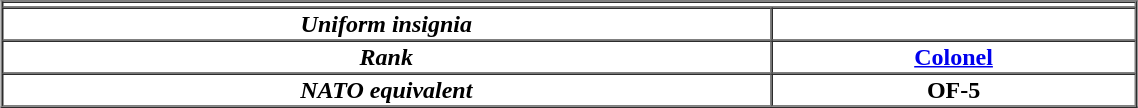<table border="1" cellpadding="1" cellspacing="0" align="center" width="60%">
<tr>
<th colspan=12 bgcolor="white"></th>
</tr>
<tr>
<th><em>Uniform insignia</em></th>
<td align="center"></td>
</tr>
<tr>
<th><em>Rank</em></th>
<th><a href='#'>Colonel</a></th>
</tr>
<tr>
<th><em>NATO equivalent</em></th>
<th>OF-5</th>
</tr>
</table>
